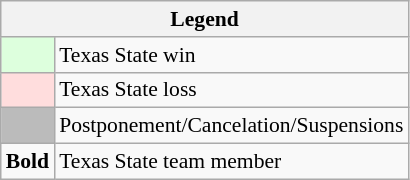<table class="wikitable" style="font-size:90%">
<tr>
<th colspan="2">Legend</th>
</tr>
<tr>
<td bgcolor="#ddffdd"> </td>
<td>Texas State win</td>
</tr>
<tr>
<td bgcolor="#ffdddd"> </td>
<td>Texas State loss</td>
</tr>
<tr>
<td bgcolor="#bbbbbb"> </td>
<td>Postponement/Cancelation/Suspensions</td>
</tr>
<tr>
<td><strong>Bold</strong></td>
<td>Texas State team member</td>
</tr>
</table>
